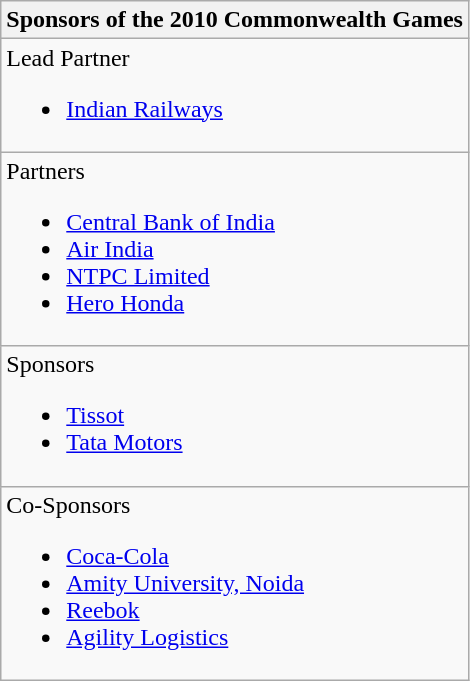<table class="wikitable collapsible " style="float:center; margin:10px;">
<tr>
<th>Sponsors of the 2010 Commonwealth Games</th>
</tr>
<tr>
<td>Lead Partner<br><ul><li><a href='#'>Indian Railways</a></li></ul></td>
</tr>
<tr>
<td>Partners<br><ul><li><a href='#'>Central Bank of India</a></li><li><a href='#'>Air India</a></li><li><a href='#'>NTPC Limited</a></li><li><a href='#'>Hero Honda</a></li></ul></td>
</tr>
<tr>
<td>Sponsors<br><ul><li><a href='#'>Tissot</a></li><li><a href='#'>Tata Motors</a></li></ul></td>
</tr>
<tr>
<td>Co-Sponsors<br><ul><li><a href='#'>Coca-Cola</a></li><li><a href='#'>Amity University, Noida</a></li><li><a href='#'>Reebok</a></li><li><a href='#'>Agility Logistics</a></li></ul></td>
</tr>
</table>
